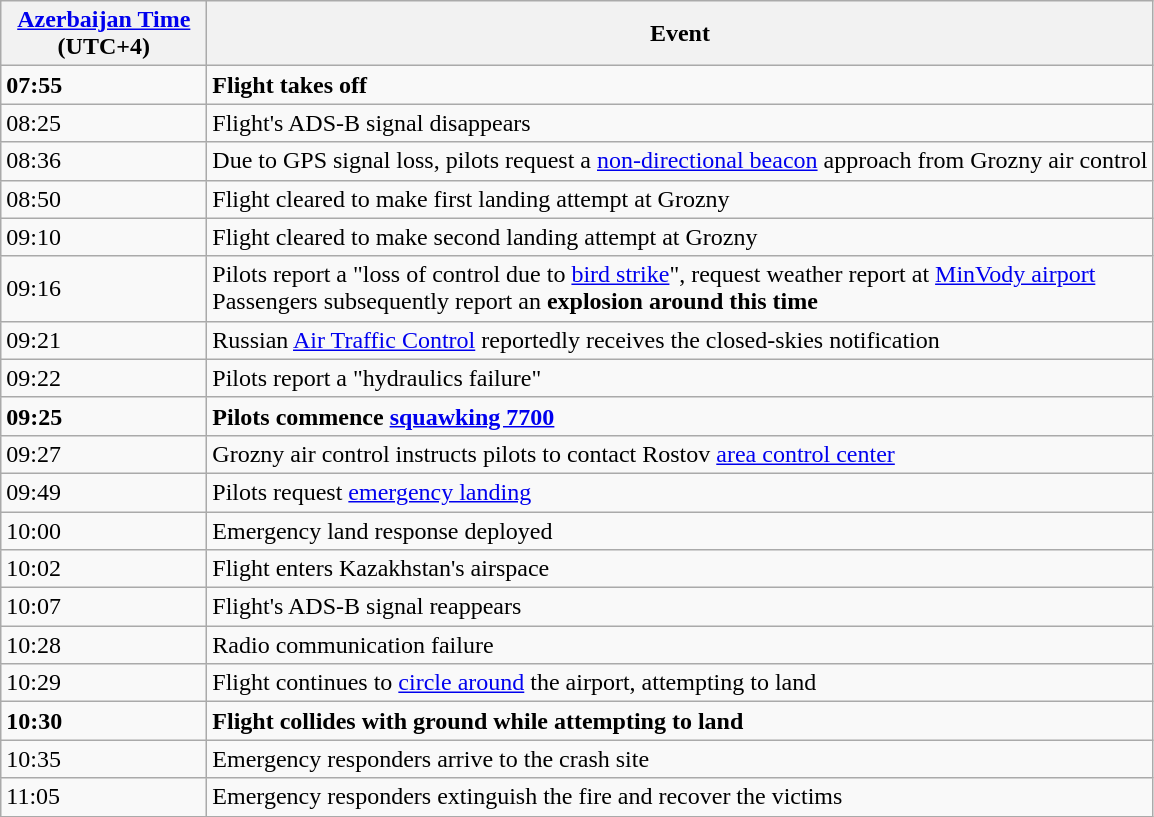<table class="wikitable">
<tr>
<th style="width:130px;"><a href='#'>Azerbaijan Time</a> (UTC+4)</th>
<th>Event</th>
</tr>
<tr>
<td><strong>07:55</strong></td>
<td><strong>Flight takes off</strong></td>
</tr>
<tr>
<td>08:25</td>
<td>Flight's ADS-B signal disappears</td>
</tr>
<tr>
<td>08:36</td>
<td>Due to GPS signal loss, pilots request a <a href='#'>non-directional beacon</a> approach from Grozny air control</td>
</tr>
<tr>
<td>08:50</td>
<td>Flight cleared to make first landing attempt at Grozny</td>
</tr>
<tr>
<td>09:10</td>
<td>Flight cleared to make second landing attempt at Grozny</td>
</tr>
<tr>
<td>09:16</td>
<td>Pilots report a "loss of control due to <a href='#'>bird strike</a>", request weather report at <a href='#'>MinVody airport</a><br>Passengers subsequently report an <strong>explosion around this time</strong></td>
</tr>
<tr>
<td>09:21</td>
<td>Russian <a href='#'>Air Traffic Control</a> reportedly receives the closed-skies notification</td>
</tr>
<tr>
<td>09:22</td>
<td>Pilots report a "hydraulics failure"</td>
</tr>
<tr>
<td><strong>09:25</strong></td>
<td><strong>Pilots commence <a href='#'>squawking 7700</a></strong></td>
</tr>
<tr>
<td>09:27</td>
<td>Grozny air control instructs pilots to contact Rostov <a href='#'>area control center</a></td>
</tr>
<tr>
<td>09:49</td>
<td>Pilots request <a href='#'>emergency landing</a></td>
</tr>
<tr>
<td>10:00</td>
<td>Emergency land response deployed</td>
</tr>
<tr>
<td>10:02</td>
<td>Flight enters Kazakhstan's airspace</td>
</tr>
<tr>
<td>10:07</td>
<td>Flight's ADS-B signal reappears</td>
</tr>
<tr>
<td>10:28</td>
<td>Radio communication failure</td>
</tr>
<tr>
<td>10:29</td>
<td>Flight continues to <a href='#'>circle around</a> the airport, attempting to land</td>
</tr>
<tr>
<td><strong>10:30</strong></td>
<td><strong>Flight collides with ground while attempting to land</strong></td>
</tr>
<tr>
<td>10:35</td>
<td>Emergency responders arrive to the crash site</td>
</tr>
<tr>
<td>11:05</td>
<td>Emergency responders extinguish the fire and recover the victims</td>
</tr>
</table>
